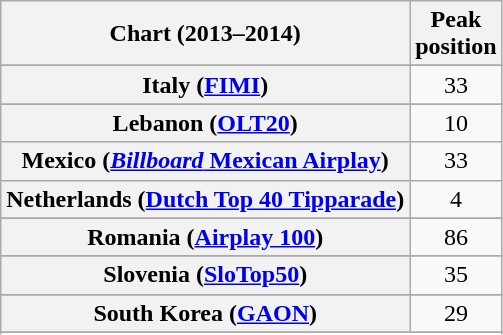<table class="wikitable sortable plainrowheaders" style="text-align:center">
<tr>
<th scope="col">Chart (2013–2014)</th>
<th scope="col">Peak<br>position</th>
</tr>
<tr>
</tr>
<tr>
</tr>
<tr>
</tr>
<tr>
</tr>
<tr>
</tr>
<tr>
</tr>
<tr>
</tr>
<tr>
</tr>
<tr>
</tr>
<tr>
</tr>
<tr>
</tr>
<tr>
</tr>
<tr>
<th scope="row">Italy (<a href='#'>FIMI</a>)</th>
<td>33</td>
</tr>
<tr>
</tr>
<tr>
<th scope="row">Lebanon (<a href='#'>OLT20</a>)</th>
<td>10</td>
</tr>
<tr>
<th scope="row">Mexico (<a href='#'><em>Billboard</em> Mexican Airplay</a>)</th>
<td>33</td>
</tr>
<tr>
<th scope="row">Netherlands (<a href='#'>Dutch Top 40 Tipparade</a>)</th>
<td>4</td>
</tr>
<tr>
</tr>
<tr>
</tr>
<tr>
</tr>
<tr>
<th scope="row">Romania (<a href='#'>Airplay 100</a>)</th>
<td>86</td>
</tr>
<tr>
</tr>
<tr>
</tr>
<tr>
</tr>
<tr>
<th scope="row">Slovenia (<a href='#'>SloTop50</a>)</th>
<td>35</td>
</tr>
<tr>
</tr>
<tr>
<th scope="row">South Korea (<a href='#'>GAON</a>)</th>
<td>29</td>
</tr>
<tr>
</tr>
<tr>
</tr>
<tr>
</tr>
<tr>
</tr>
<tr>
</tr>
<tr>
</tr>
<tr>
</tr>
<tr>
</tr>
<tr>
</tr>
<tr>
</tr>
<tr>
</tr>
</table>
